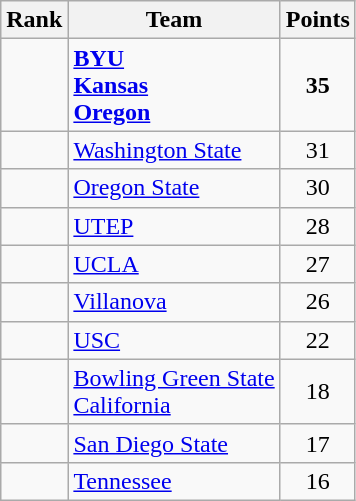<table class="wikitable sortable" style="text-align:center">
<tr>
<th>Rank</th>
<th>Team</th>
<th>Points</th>
</tr>
<tr>
<td></td>
<td align="left"><strong><a href='#'>BYU</a></strong><br><strong><a href='#'>Kansas</a></strong><br><strong><a href='#'>Oregon</a></strong></td>
<td><strong>35</strong></td>
</tr>
<tr>
<td></td>
<td align="left"><a href='#'>Washington State</a></td>
<td>31</td>
</tr>
<tr>
<td></td>
<td align="left"><a href='#'>Oregon State</a></td>
<td>30</td>
</tr>
<tr>
<td></td>
<td align="left"><a href='#'>UTEP</a></td>
<td>28</td>
</tr>
<tr>
<td></td>
<td align="left"><a href='#'>UCLA</a></td>
<td>27</td>
</tr>
<tr>
<td></td>
<td align="left"><a href='#'>Villanova</a></td>
<td>26</td>
</tr>
<tr>
<td></td>
<td align="left"><a href='#'>USC</a></td>
<td>22</td>
</tr>
<tr>
<td></td>
<td align="left"><a href='#'>Bowling Green State</a><br><a href='#'>California</a></td>
<td>18</td>
</tr>
<tr>
<td></td>
<td align="left"><a href='#'>San Diego State</a></td>
<td>17</td>
</tr>
<tr>
<td></td>
<td align="left"><a href='#'>Tennessee</a></td>
<td>16</td>
</tr>
</table>
